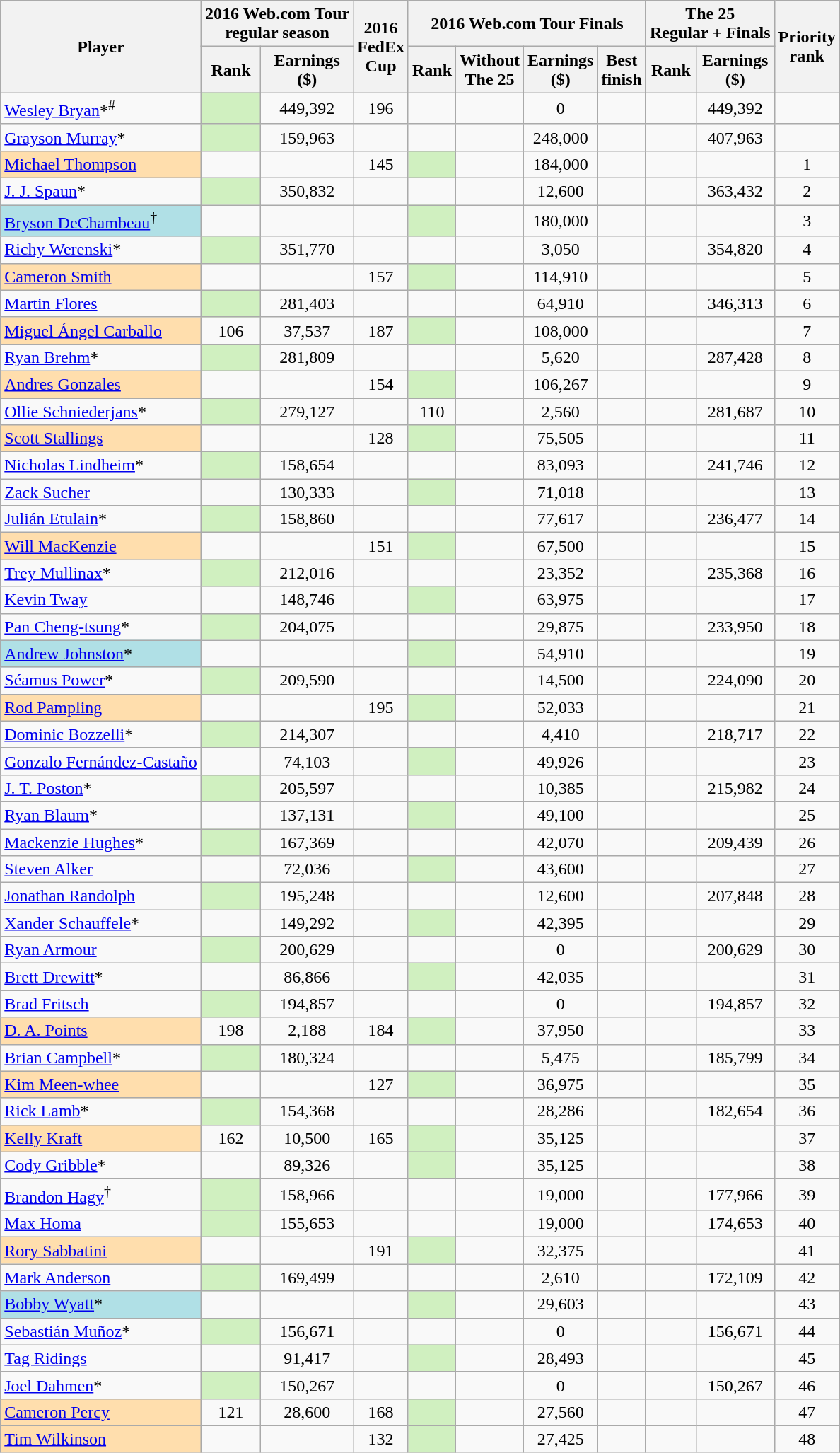<table class="wikitable sortable" style="text-align:center">
<tr>
<th rowspan=2>Player</th>
<th colspan=2>2016 Web.com Tour<br>regular season</th>
<th rowspan=2>2016<br>FedEx<br>Cup</th>
<th colspan=4>2016 Web.com Tour Finals</th>
<th colspan=2>The 25<br>Regular + Finals</th>
<th rowspan=2 data-sort-type=number>Priority<br>rank</th>
</tr>
<tr>
<th>Rank</th>
<th>Earnings<br>($)</th>
<th>Rank</th>
<th>Without<br>The 25</th>
<th>Earnings<br>($)</th>
<th>Best<br>finish</th>
<th>Rank</th>
<th>Earnings<br>($)</th>
</tr>
<tr>
<td align=left> <a href='#'>Wesley Bryan</a>*<sup>#</sup></td>
<td style="background:#D0F0C0;"></td>
<td>449,392</td>
<td>196</td>
<td></td>
<td></td>
<td>0</td>
<td></td>
<td></td>
<td>449,392</td>
<td></td>
</tr>
<tr>
<td align=left> <a href='#'>Grayson Murray</a>*</td>
<td style="background:#D0F0C0;"></td>
<td>159,963</td>
<td></td>
<td></td>
<td></td>
<td>248,000</td>
<td></td>
<td></td>
<td>407,963</td>
<td></td>
</tr>
<tr>
<td style="text-align:left; background:NavajoWhite;"> <a href='#'>Michael Thompson</a></td>
<td></td>
<td></td>
<td>145</td>
<td style="background:#D0F0C0;"></td>
<td></td>
<td>184,000</td>
<td></td>
<td></td>
<td></td>
<td>1</td>
</tr>
<tr>
<td align=left> <a href='#'>J. J. Spaun</a>*</td>
<td style="background:#D0F0C0;"></td>
<td>350,832</td>
<td></td>
<td></td>
<td></td>
<td>12,600</td>
<td></td>
<td></td>
<td>363,432</td>
<td>2</td>
</tr>
<tr>
<td style="text-align:left; background:#b0e0e6;"> <a href='#'>Bryson DeChambeau</a><sup>†</sup></td>
<td></td>
<td></td>
<td></td>
<td style="background:#D0F0C0;"></td>
<td></td>
<td>180,000</td>
<td></td>
<td></td>
<td></td>
<td>3</td>
</tr>
<tr>
<td align=left> <a href='#'>Richy Werenski</a>*</td>
<td style="background:#D0F0C0;"></td>
<td>351,770</td>
<td></td>
<td></td>
<td></td>
<td>3,050</td>
<td></td>
<td></td>
<td>354,820</td>
<td>4</td>
</tr>
<tr>
<td style="text-align:left; background:NavajoWhite;"> <a href='#'>Cameron Smith</a></td>
<td></td>
<td></td>
<td>157</td>
<td style="background:#D0F0C0;"></td>
<td></td>
<td>114,910</td>
<td></td>
<td></td>
<td></td>
<td>5</td>
</tr>
<tr>
<td align=left> <a href='#'>Martin Flores</a></td>
<td style="background:#D0F0C0;"></td>
<td>281,403</td>
<td></td>
<td></td>
<td></td>
<td>64,910</td>
<td></td>
<td></td>
<td>346,313</td>
<td>6</td>
</tr>
<tr>
<td style="text-align:left; background:NavajoWhite;"> <a href='#'>Miguel Ángel Carballo</a></td>
<td>106</td>
<td>37,537</td>
<td>187</td>
<td style="background:#D0F0C0;"></td>
<td></td>
<td>108,000</td>
<td></td>
<td></td>
<td></td>
<td>7</td>
</tr>
<tr>
<td align=left> <a href='#'>Ryan Brehm</a>*</td>
<td style="background:#D0F0C0;"></td>
<td>281,809</td>
<td></td>
<td></td>
<td></td>
<td>5,620</td>
<td></td>
<td></td>
<td>287,428</td>
<td>8</td>
</tr>
<tr>
<td style="text-align:left; background:NavajoWhite;"> <a href='#'>Andres Gonzales</a></td>
<td></td>
<td></td>
<td>154</td>
<td style="background:#D0F0C0;"></td>
<td></td>
<td>106,267</td>
<td></td>
<td></td>
<td></td>
<td>9</td>
</tr>
<tr>
<td align=left> <a href='#'>Ollie Schniederjans</a>*</td>
<td style="background:#D0F0C0;"></td>
<td>279,127</td>
<td></td>
<td>110</td>
<td></td>
<td>2,560</td>
<td></td>
<td></td>
<td>281,687</td>
<td>10</td>
</tr>
<tr>
<td style="text-align:left; background:NavajoWhite;"> <a href='#'>Scott Stallings</a></td>
<td></td>
<td></td>
<td>128</td>
<td style="background:#D0F0C0;"></td>
<td></td>
<td>75,505</td>
<td></td>
<td></td>
<td></td>
<td>11</td>
</tr>
<tr>
<td align=left> <a href='#'>Nicholas Lindheim</a>*</td>
<td style="background:#D0F0C0;"></td>
<td>158,654</td>
<td></td>
<td></td>
<td></td>
<td>83,093</td>
<td></td>
<td></td>
<td>241,746</td>
<td>12</td>
</tr>
<tr>
<td align=left> <a href='#'>Zack Sucher</a></td>
<td></td>
<td>130,333</td>
<td></td>
<td style="background:#D0F0C0;"></td>
<td></td>
<td>71,018</td>
<td></td>
<td></td>
<td></td>
<td>13</td>
</tr>
<tr>
<td align=left> <a href='#'>Julián Etulain</a>*</td>
<td style="background:#D0F0C0;"></td>
<td>158,860</td>
<td></td>
<td></td>
<td></td>
<td>77,617</td>
<td></td>
<td></td>
<td>236,477</td>
<td>14</td>
</tr>
<tr>
<td style="text-align:left; background:NavajoWhite;"> <a href='#'>Will MacKenzie</a></td>
<td></td>
<td></td>
<td>151</td>
<td style="background:#D0F0C0;"></td>
<td></td>
<td>67,500</td>
<td></td>
<td></td>
<td></td>
<td>15</td>
</tr>
<tr>
<td align=left> <a href='#'>Trey Mullinax</a>*</td>
<td style="background:#D0F0C0;"></td>
<td>212,016</td>
<td></td>
<td></td>
<td></td>
<td>23,352</td>
<td></td>
<td></td>
<td>235,368</td>
<td>16</td>
</tr>
<tr>
<td align=left> <a href='#'>Kevin Tway</a></td>
<td></td>
<td>148,746</td>
<td></td>
<td style="background:#D0F0C0;"></td>
<td></td>
<td>63,975</td>
<td></td>
<td></td>
<td></td>
<td>17</td>
</tr>
<tr>
<td align=left> <a href='#'>Pan Cheng-tsung</a>*</td>
<td style="background:#D0F0C0;"></td>
<td>204,075</td>
<td></td>
<td></td>
<td></td>
<td>29,875</td>
<td></td>
<td></td>
<td>233,950</td>
<td>18</td>
</tr>
<tr>
<td style="text-align:left; background:#b0e0e6;"> <a href='#'>Andrew Johnston</a>*</td>
<td></td>
<td></td>
<td></td>
<td style="background:#D0F0C0;"></td>
<td></td>
<td>54,910</td>
<td></td>
<td></td>
<td></td>
<td>19</td>
</tr>
<tr>
<td align=left> <a href='#'>Séamus Power</a>*</td>
<td style="background:#D0F0C0;"></td>
<td>209,590</td>
<td></td>
<td></td>
<td></td>
<td>14,500</td>
<td></td>
<td></td>
<td>224,090</td>
<td>20</td>
</tr>
<tr>
<td style="text-align:left; background:NavajoWhite;"> <a href='#'>Rod Pampling</a></td>
<td></td>
<td></td>
<td>195</td>
<td style="background:#D0F0C0;"></td>
<td></td>
<td>52,033</td>
<td></td>
<td></td>
<td></td>
<td>21</td>
</tr>
<tr>
<td align=left> <a href='#'>Dominic Bozzelli</a>*</td>
<td style="background:#D0F0C0;"></td>
<td>214,307</td>
<td></td>
<td></td>
<td></td>
<td>4,410</td>
<td></td>
<td></td>
<td>218,717</td>
<td>22</td>
</tr>
<tr>
<td align=left> <a href='#'>Gonzalo Fernández-Castaño</a></td>
<td></td>
<td>74,103</td>
<td></td>
<td style="background:#D0F0C0;"></td>
<td></td>
<td>49,926</td>
<td></td>
<td></td>
<td></td>
<td>23</td>
</tr>
<tr>
<td align=left> <a href='#'>J. T. Poston</a>*</td>
<td style="background:#D0F0C0;"></td>
<td>205,597</td>
<td></td>
<td></td>
<td></td>
<td>10,385</td>
<td></td>
<td></td>
<td>215,982</td>
<td>24</td>
</tr>
<tr>
<td align=left> <a href='#'>Ryan Blaum</a>*</td>
<td></td>
<td>137,131</td>
<td></td>
<td style="background:#D0F0C0;"></td>
<td></td>
<td>49,100</td>
<td></td>
<td></td>
<td></td>
<td>25</td>
</tr>
<tr>
<td align=left> <a href='#'>Mackenzie Hughes</a>*</td>
<td style="background:#D0F0C0;"></td>
<td>167,369</td>
<td></td>
<td></td>
<td></td>
<td>42,070</td>
<td></td>
<td></td>
<td>209,439</td>
<td>26</td>
</tr>
<tr>
<td align=left> <a href='#'>Steven Alker</a></td>
<td></td>
<td>72,036</td>
<td></td>
<td style="background:#D0F0C0;"></td>
<td></td>
<td>43,600</td>
<td></td>
<td></td>
<td></td>
<td>27</td>
</tr>
<tr>
<td align=left> <a href='#'>Jonathan Randolph</a></td>
<td style="background:#D0F0C0;"></td>
<td>195,248</td>
<td></td>
<td></td>
<td></td>
<td>12,600</td>
<td></td>
<td></td>
<td>207,848</td>
<td>28</td>
</tr>
<tr>
<td align=left> <a href='#'>Xander Schauffele</a>*</td>
<td></td>
<td>149,292</td>
<td></td>
<td style="background:#D0F0C0;"></td>
<td></td>
<td>42,395</td>
<td></td>
<td></td>
<td></td>
<td>29</td>
</tr>
<tr>
<td align=left> <a href='#'>Ryan Armour</a></td>
<td style="background:#D0F0C0;"></td>
<td>200,629</td>
<td></td>
<td></td>
<td></td>
<td>0</td>
<td></td>
<td></td>
<td>200,629</td>
<td>30</td>
</tr>
<tr>
<td align=left> <a href='#'>Brett Drewitt</a>*</td>
<td></td>
<td>86,866</td>
<td></td>
<td style="background:#D0F0C0;"></td>
<td></td>
<td>42,035</td>
<td></td>
<td></td>
<td></td>
<td>31</td>
</tr>
<tr>
<td align=left> <a href='#'>Brad Fritsch</a></td>
<td style="background:#D0F0C0;"></td>
<td>194,857</td>
<td></td>
<td></td>
<td></td>
<td>0</td>
<td></td>
<td></td>
<td>194,857</td>
<td>32</td>
</tr>
<tr>
<td style="text-align:left; background:NavajoWhite;"> <a href='#'>D. A. Points</a></td>
<td>198</td>
<td>2,188</td>
<td>184</td>
<td style="background:#D0F0C0;"></td>
<td></td>
<td>37,950</td>
<td></td>
<td></td>
<td></td>
<td>33</td>
</tr>
<tr>
<td align=left> <a href='#'>Brian Campbell</a>*</td>
<td style="background:#D0F0C0;"></td>
<td>180,324</td>
<td></td>
<td></td>
<td></td>
<td>5,475</td>
<td></td>
<td></td>
<td>185,799</td>
<td>34</td>
</tr>
<tr>
<td style="text-align:left; background:NavajoWhite;"> <a href='#'>Kim Meen-whee</a></td>
<td></td>
<td></td>
<td>127</td>
<td style="background:#D0F0C0;"></td>
<td></td>
<td>36,975</td>
<td></td>
<td></td>
<td></td>
<td>35</td>
</tr>
<tr>
<td align=left> <a href='#'>Rick Lamb</a>*</td>
<td style="background:#D0F0C0;"></td>
<td>154,368</td>
<td></td>
<td></td>
<td></td>
<td>28,286</td>
<td></td>
<td></td>
<td>182,654</td>
<td>36</td>
</tr>
<tr>
<td style="text-align:left; background:NavajoWhite;"> <a href='#'>Kelly Kraft</a></td>
<td>162</td>
<td>10,500</td>
<td>165</td>
<td style="background:#D0F0C0;"></td>
<td></td>
<td>35,125</td>
<td></td>
<td></td>
<td></td>
<td>37</td>
</tr>
<tr>
<td align=left> <a href='#'>Cody Gribble</a>*</td>
<td></td>
<td>89,326</td>
<td></td>
<td style="background:#D0F0C0;"></td>
<td></td>
<td>35,125</td>
<td></td>
<td></td>
<td></td>
<td>38</td>
</tr>
<tr>
<td align=left> <a href='#'>Brandon Hagy</a><sup>†</sup></td>
<td style="background:#D0F0C0;"></td>
<td>158,966</td>
<td></td>
<td></td>
<td></td>
<td>19,000</td>
<td></td>
<td></td>
<td>177,966</td>
<td>39</td>
</tr>
<tr>
<td align=left> <a href='#'>Max Homa</a></td>
<td style="background:#D0F0C0;"></td>
<td>155,653</td>
<td></td>
<td></td>
<td></td>
<td>19,000</td>
<td></td>
<td></td>
<td>174,653</td>
<td>40</td>
</tr>
<tr>
<td style="text-align:left; background:NavajoWhite;"> <a href='#'>Rory Sabbatini</a></td>
<td></td>
<td></td>
<td>191</td>
<td style="background:#D0F0C0;"></td>
<td></td>
<td>32,375</td>
<td></td>
<td></td>
<td></td>
<td>41</td>
</tr>
<tr>
<td align=left> <a href='#'>Mark Anderson</a></td>
<td style="background:#D0F0C0;"></td>
<td>169,499</td>
<td></td>
<td></td>
<td></td>
<td>2,610</td>
<td></td>
<td></td>
<td>172,109</td>
<td>42</td>
</tr>
<tr>
<td style="text-align:left; background:#b0e0e6;"> <a href='#'>Bobby Wyatt</a>*</td>
<td></td>
<td></td>
<td></td>
<td style="background:#D0F0C0;"></td>
<td></td>
<td>29,603</td>
<td></td>
<td></td>
<td></td>
<td>43</td>
</tr>
<tr>
<td align=left> <a href='#'>Sebastián Muñoz</a>*</td>
<td style="background:#D0F0C0;"></td>
<td>156,671</td>
<td></td>
<td></td>
<td></td>
<td>0</td>
<td></td>
<td></td>
<td>156,671</td>
<td>44</td>
</tr>
<tr>
<td align=left> <a href='#'>Tag Ridings</a></td>
<td></td>
<td>91,417</td>
<td></td>
<td style="background:#D0F0C0;"></td>
<td></td>
<td>28,493</td>
<td></td>
<td></td>
<td></td>
<td>45</td>
</tr>
<tr>
<td align=left> <a href='#'>Joel Dahmen</a>*</td>
<td style="background:#D0F0C0;"></td>
<td>150,267</td>
<td></td>
<td></td>
<td></td>
<td>0</td>
<td></td>
<td></td>
<td>150,267</td>
<td>46</td>
</tr>
<tr>
<td style="text-align:left; background:NavajoWhite;"> <a href='#'>Cameron Percy</a></td>
<td>121</td>
<td>28,600</td>
<td>168</td>
<td style="background:#D0F0C0;"></td>
<td></td>
<td>27,560</td>
<td></td>
<td></td>
<td></td>
<td>47</td>
</tr>
<tr>
<td style="text-align:left; background:NavajoWhite;"> <a href='#'>Tim Wilkinson</a></td>
<td></td>
<td></td>
<td>132</td>
<td style="background:#D0F0C0;"></td>
<td></td>
<td>27,425</td>
<td></td>
<td></td>
<td></td>
<td>48</td>
</tr>
</table>
